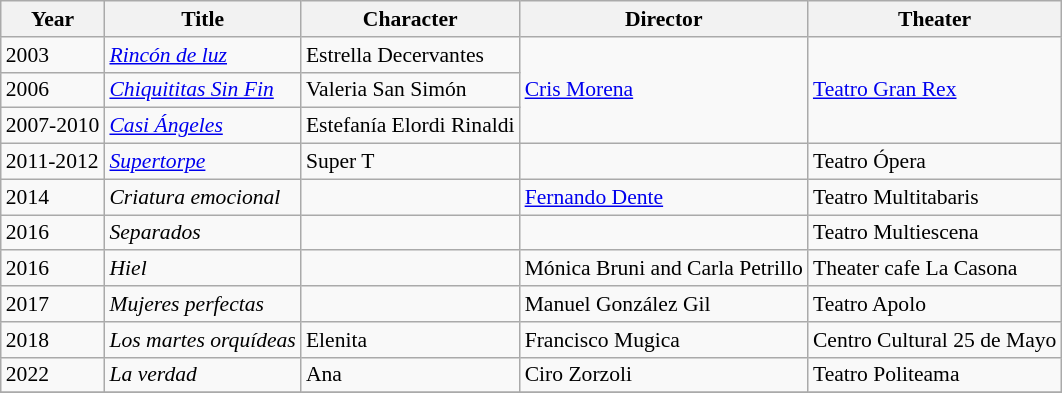<table class="wikitable" style="font-size: 90%;">
<tr>
<th>Year</th>
<th>Title</th>
<th>Character</th>
<th>Director</th>
<th>Theater</th>
</tr>
<tr>
<td>2003</td>
<td><em><a href='#'>Rincón de luz</a></em></td>
<td>Estrella Decervantes</td>
<td rowspan="3"><a href='#'>Cris Morena</a></td>
<td rowspan="3"><a href='#'>Teatro Gran Rex</a></td>
</tr>
<tr>
<td>2006</td>
<td><em><a href='#'>Chiquititas Sin Fin</a></em></td>
<td>Valeria  San Simón</td>
</tr>
<tr>
<td>2007-2010</td>
<td><em><a href='#'>Casi Ángeles</a></em></td>
<td>Estefanía Elordi Rinaldi</td>
</tr>
<tr>
<td>2011-2012</td>
<td><em><a href='#'>Supertorpe</a></em></td>
<td>Super T</td>
<td></td>
<td>Teatro Ópera</td>
</tr>
<tr>
<td>2014</td>
<td><em>Criatura emocional</em></td>
<td></td>
<td><a href='#'>Fernando Dente</a></td>
<td>Teatro Multitabaris</td>
</tr>
<tr>
<td>2016</td>
<td><em>Separados</em></td>
<td></td>
<td></td>
<td>Teatro Multiescena</td>
</tr>
<tr>
<td>2016</td>
<td><em>Hiel</em></td>
<td></td>
<td>Mónica Bruni and Carla Petrillo</td>
<td>Theater cafe La Casona</td>
</tr>
<tr>
<td>2017</td>
<td><em>Mujeres perfectas</em></td>
<td></td>
<td>Manuel González Gil</td>
<td>Teatro Apolo</td>
</tr>
<tr>
<td>2018</td>
<td><em>Los martes orquídeas</em></td>
<td>Elenita</td>
<td>Francisco Mugica</td>
<td>Centro Cultural 25 de Mayo</td>
</tr>
<tr>
<td>2022</td>
<td><em>La verdad</em></td>
<td>Ana</td>
<td>Ciro Zorzoli</td>
<td>Teatro Politeama</td>
</tr>
<tr>
</tr>
</table>
